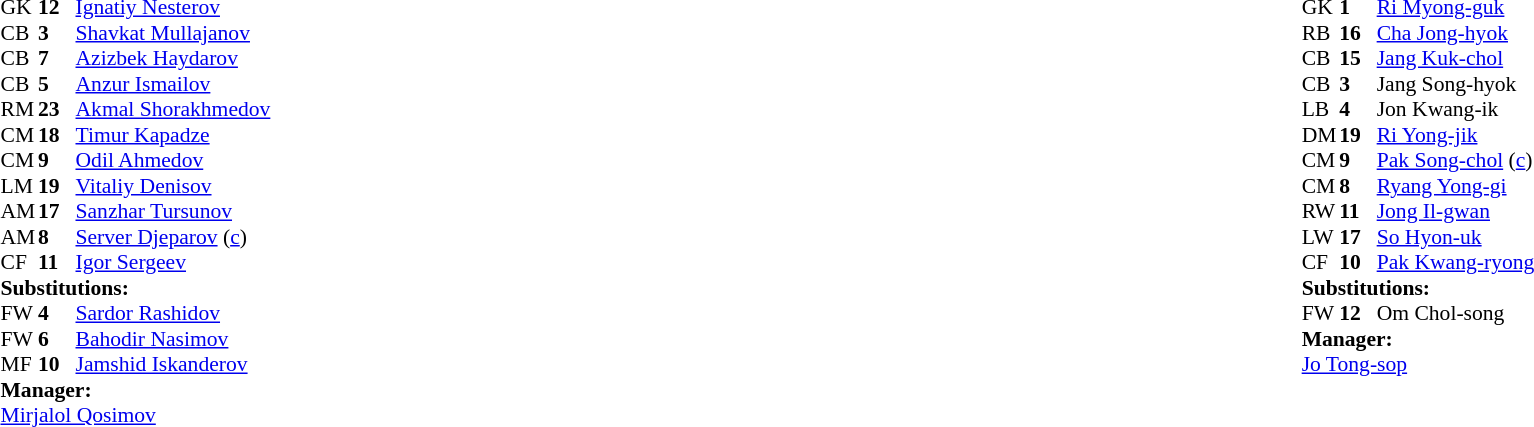<table width="100%">
<tr>
<td valign="top" width="40%"><br><table style="font-size:90%;" cellspacing="0" cellpadding="0">
<tr>
<th width="25"></th>
<th width="25"></th>
</tr>
<tr>
<td>GK</td>
<td><strong>12</strong></td>
<td><a href='#'>Ignatiy Nesterov</a></td>
</tr>
<tr>
<td>CB</td>
<td><strong>3</strong></td>
<td><a href='#'>Shavkat Mullajanov</a></td>
</tr>
<tr>
<td>CB</td>
<td><strong>7</strong></td>
<td><a href='#'>Azizbek Haydarov</a></td>
</tr>
<tr>
<td>CB</td>
<td><strong>5</strong></td>
<td><a href='#'>Anzur Ismailov</a></td>
</tr>
<tr>
<td>RM</td>
<td><strong>23</strong></td>
<td><a href='#'>Akmal Shorakhmedov</a></td>
<td></td>
</tr>
<tr>
<td>CM</td>
<td><strong>18</strong></td>
<td><a href='#'>Timur Kapadze</a></td>
</tr>
<tr>
<td>CM</td>
<td><strong>9</strong></td>
<td><a href='#'>Odil Ahmedov</a></td>
<td></td>
<td></td>
</tr>
<tr>
<td>LM</td>
<td><strong>19</strong></td>
<td><a href='#'>Vitaliy Denisov</a></td>
</tr>
<tr>
<td>AM</td>
<td><strong>17</strong></td>
<td><a href='#'>Sanzhar Tursunov</a></td>
<td></td>
<td></td>
</tr>
<tr>
<td>AM</td>
<td><strong>8</strong></td>
<td><a href='#'>Server Djeparov</a> (<a href='#'>c</a>)</td>
</tr>
<tr>
<td>CF</td>
<td><strong>11</strong></td>
<td><a href='#'>Igor Sergeev</a></td>
<td></td>
<td></td>
</tr>
<tr>
<td colspan=3><strong>Substitutions:</strong></td>
</tr>
<tr>
<td>FW</td>
<td><strong>4</strong></td>
<td><a href='#'>Sardor Rashidov</a></td>
<td></td>
<td></td>
</tr>
<tr>
<td>FW</td>
<td><strong>6</strong></td>
<td><a href='#'>Bahodir Nasimov</a></td>
<td></td>
<td></td>
</tr>
<tr>
<td>MF</td>
<td><strong>10</strong></td>
<td><a href='#'>Jamshid Iskanderov</a></td>
<td></td>
<td></td>
</tr>
<tr>
<td colspan=3><strong>Manager:</strong></td>
</tr>
<tr>
<td colspan=4><a href='#'>Mirjalol Qosimov</a></td>
</tr>
</table>
</td>
<td valign="top"></td>
<td valign="top" width="50%"><br><table style="font-size:90%;" cellspacing="0" cellpadding="0" align="center">
<tr>
<th width=25></th>
<th width=25></th>
</tr>
<tr>
<td>GK</td>
<td><strong>1</strong></td>
<td><a href='#'>Ri Myong-guk</a></td>
</tr>
<tr>
<td>RB</td>
<td><strong>16</strong></td>
<td><a href='#'>Cha Jong-hyok</a></td>
</tr>
<tr>
<td>CB</td>
<td><strong>15</strong></td>
<td><a href='#'>Jang Kuk-chol</a></td>
</tr>
<tr>
<td>CB</td>
<td><strong>3</strong></td>
<td>Jang Song-hyok</td>
</tr>
<tr>
<td>LB</td>
<td><strong>4</strong></td>
<td>Jon Kwang-ik</td>
</tr>
<tr>
<td>DM</td>
<td><strong>19</strong></td>
<td><a href='#'>Ri Yong-jik</a></td>
<td></td>
</tr>
<tr>
<td>CM</td>
<td><strong>9</strong></td>
<td><a href='#'>Pak Song-chol</a> (<a href='#'>c</a>)</td>
</tr>
<tr>
<td>CM</td>
<td><strong>8</strong></td>
<td><a href='#'>Ryang Yong-gi</a></td>
</tr>
<tr>
<td>RW</td>
<td><strong>11</strong></td>
<td><a href='#'>Jong Il-gwan</a></td>
</tr>
<tr>
<td>LW</td>
<td><strong>17</strong></td>
<td><a href='#'>So Hyon-uk</a></td>
<td></td>
<td></td>
</tr>
<tr>
<td>CF</td>
<td><strong>10</strong></td>
<td><a href='#'>Pak Kwang-ryong</a></td>
</tr>
<tr>
<td colspan=3><strong>Substitutions:</strong></td>
</tr>
<tr>
<td>FW</td>
<td><strong>12</strong></td>
<td>Om Chol-song</td>
<td></td>
<td></td>
</tr>
<tr>
<td colspan=3><strong>Manager:</strong></td>
</tr>
<tr>
<td colspan=4><a href='#'>Jo Tong-sop</a></td>
</tr>
</table>
</td>
</tr>
</table>
